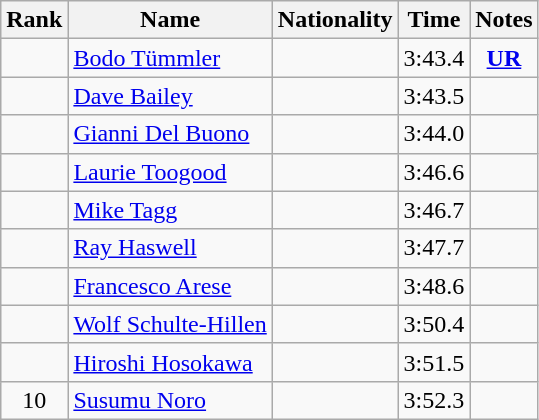<table class="wikitable sortable" style="text-align:center">
<tr>
<th>Rank</th>
<th>Name</th>
<th>Nationality</th>
<th>Time</th>
<th>Notes</th>
</tr>
<tr>
<td></td>
<td align=left><a href='#'>Bodo Tümmler</a></td>
<td align=left></td>
<td>3:43.4</td>
<td><strong><a href='#'>UR</a></strong></td>
</tr>
<tr>
<td></td>
<td align=left><a href='#'>Dave Bailey</a></td>
<td align=left></td>
<td>3:43.5</td>
<td></td>
</tr>
<tr>
<td></td>
<td align=left><a href='#'>Gianni Del Buono</a></td>
<td align=left></td>
<td>3:44.0</td>
<td></td>
</tr>
<tr>
<td></td>
<td align=left><a href='#'>Laurie Toogood</a></td>
<td align=left></td>
<td>3:46.6</td>
<td></td>
</tr>
<tr>
<td></td>
<td align=left><a href='#'>Mike Tagg</a></td>
<td align=left></td>
<td>3:46.7</td>
<td></td>
</tr>
<tr>
<td></td>
<td align=left><a href='#'>Ray Haswell</a></td>
<td align=left></td>
<td>3:47.7</td>
<td></td>
</tr>
<tr>
<td></td>
<td align=left><a href='#'>Francesco Arese</a></td>
<td align=left></td>
<td>3:48.6</td>
<td></td>
</tr>
<tr>
<td></td>
<td align=left><a href='#'>Wolf Schulte-Hillen</a></td>
<td align=left></td>
<td>3:50.4</td>
<td></td>
</tr>
<tr>
<td></td>
<td align=left><a href='#'>Hiroshi Hosokawa</a></td>
<td align=left></td>
<td>3:51.5</td>
<td></td>
</tr>
<tr>
<td>10</td>
<td align=left><a href='#'>Susumu Noro</a></td>
<td align=left></td>
<td>3:52.3</td>
<td></td>
</tr>
</table>
